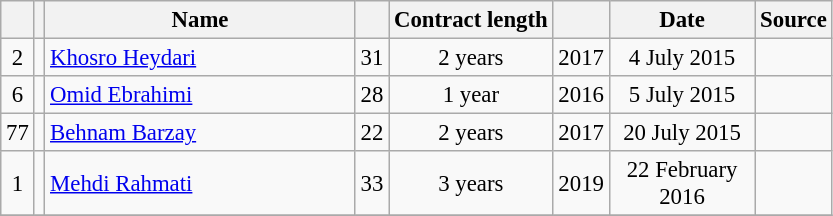<table class="wikitable plainrowheaders sortable" style="font-size:95%">
<tr>
<th></th>
<th></th>
<th scope="col" style="width:200px;">Name</th>
<th></th>
<th>Contract length</th>
<th></th>
<th scope="col" style="width:90px;">Date</th>
<th>Source</th>
</tr>
<tr>
<td align=center>2</td>
<td align=center></td>
<td> <a href='#'>Khosro Heydari</a></td>
<td align=center>31</td>
<td align=center>2 years</td>
<td align=center>2017</td>
<td align=center>4 July 2015</td>
<td align=center></td>
</tr>
<tr>
<td align=center>6</td>
<td align=center></td>
<td> <a href='#'>Omid Ebrahimi</a></td>
<td align=center>28</td>
<td align=center>1 year</td>
<td align=center>2016</td>
<td align=center>5 July 2015</td>
<td align=center></td>
</tr>
<tr>
<td align=center>77</td>
<td align=center></td>
<td> <a href='#'>Behnam Barzay</a></td>
<td align=center>22</td>
<td align=center>2 years</td>
<td align=center>2017</td>
<td align=center>20 July 2015</td>
<td align=center></td>
</tr>
<tr>
<td align=center>1</td>
<td align=center></td>
<td> <a href='#'>Mehdi Rahmati</a></td>
<td align=center>33</td>
<td align=center>3 years</td>
<td align=center>2019</td>
<td align=center>22 February 2016</td>
<td align=center></td>
</tr>
<tr>
</tr>
</table>
